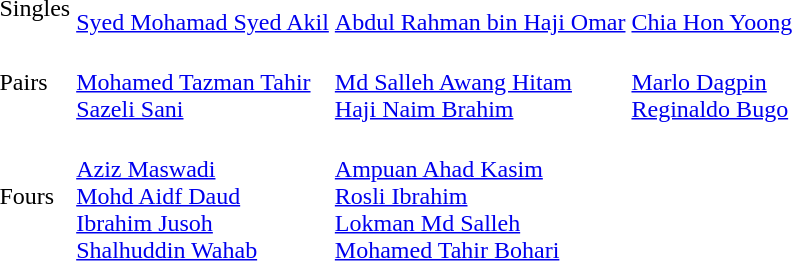<table>
<tr>
<td>Singles</td>
<td><br><a href='#'>Syed Mohamad Syed Akil</a></td>
<td><br><a href='#'>Abdul Rahman bin Haji Omar</a></td>
<td><br><a href='#'>Chia Hon Yoong</a></td>
</tr>
<tr>
<td>Pairs</td>
<td><br><a href='#'>Mohamed Tazman Tahir</a><br><a href='#'>Sazeli Sani</a></td>
<td><br><a href='#'>Md Salleh Awang Hitam</a><br><a href='#'>Haji Naim Brahim</a></td>
<td><br><a href='#'>Marlo Dagpin</a><br><a href='#'>Reginaldo Bugo</a></td>
</tr>
<tr>
<td>Fours</td>
<td><br><a href='#'>Aziz Maswadi</a><br><a href='#'>Mohd Aidf Daud</a><br><a href='#'>Ibrahim Jusoh</a><br><a href='#'>Shalhuddin Wahab</a></td>
<td><br><a href='#'>Ampuan Ahad Kasim</a><br><a href='#'>Rosli Ibrahim</a><br><a href='#'>Lokman Md Salleh</a><br><a href='#'>Mohamed Tahir Bohari</a></td>
<td><br></td>
</tr>
</table>
